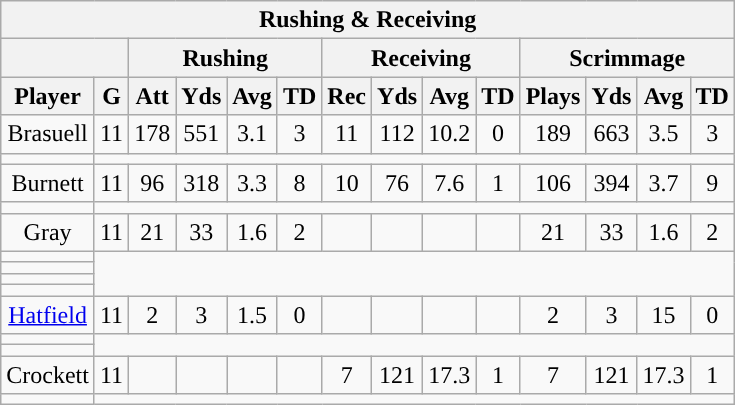<table class="wikitable" style="text-align:center">
<tr>
<th colspan="14">Rushing & Receiving</th>
</tr>
<tr>
<th colspan="2"></th>
<th colspan="4">Rushing</th>
<th colspan="4">Receiving</th>
<th colspan="4">Scrimmage</th>
</tr>
<tr>
<th>Player</th>
<th>G</th>
<th>Att</th>
<th>Yds</th>
<th>Avg</th>
<th>TD</th>
<th>Rec</th>
<th>Yds</th>
<th>Avg</th>
<th>TD</th>
<th>Plays</th>
<th>Yds</th>
<th>Avg</th>
<th>TD</th>
</tr>
<tr>
<td>Brasuell</td>
<td>11</td>
<td>178</td>
<td>551</td>
<td>3.1</td>
<td>3</td>
<td>11</td>
<td>112</td>
<td>10.2</td>
<td>0</td>
<td>189</td>
<td>663</td>
<td>3.5</td>
<td>3</td>
</tr>
<tr>
<td></td>
</tr>
<tr>
<td>Burnett</td>
<td>11</td>
<td>96</td>
<td>318</td>
<td>3.3</td>
<td>8</td>
<td>10</td>
<td>76</td>
<td>7.6</td>
<td>1</td>
<td>106</td>
<td>394</td>
<td>3.7</td>
<td>9</td>
</tr>
<tr>
<td></td>
</tr>
<tr>
<td>Gray</td>
<td>11</td>
<td>21</td>
<td>33</td>
<td>1.6</td>
<td>2</td>
<td></td>
<td></td>
<td></td>
<td></td>
<td>21</td>
<td>33</td>
<td>1.6</td>
<td>2</td>
</tr>
<tr>
<td></td>
</tr>
<tr>
<td></td>
</tr>
<tr>
<td></td>
</tr>
<tr>
<td></td>
</tr>
<tr>
<td><a href='#'>Hatfield</a></td>
<td>11</td>
<td>2</td>
<td>3</td>
<td>1.5</td>
<td>0</td>
<td></td>
<td></td>
<td></td>
<td></td>
<td>2</td>
<td>3</td>
<td>15</td>
<td>0</td>
</tr>
<tr>
<td></td>
</tr>
<tr>
<td></td>
</tr>
<tr>
<td>Crockett</td>
<td>11</td>
<td></td>
<td></td>
<td></td>
<td></td>
<td>7</td>
<td>121</td>
<td>17.3</td>
<td>1</td>
<td>7</td>
<td>121</td>
<td>17.3</td>
<td>1</td>
</tr>
<tr>
<td></td>
</tr>
</table>
